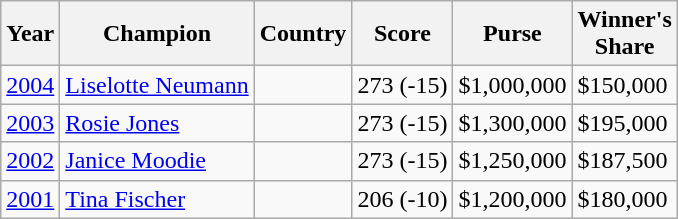<table class="wikitable">
<tr>
<th>Year</th>
<th>Champion</th>
<th>Country</th>
<th>Score</th>
<th>Purse</th>
<th>Winner's<br>Share</th>
</tr>
<tr>
<td><a href='#'>2004</a></td>
<td><a href='#'>Liselotte Neumann</a></td>
<td></td>
<td>273 (-15)</td>
<td>$1,000,000</td>
<td>$150,000</td>
</tr>
<tr>
<td><a href='#'>2003</a></td>
<td><a href='#'>Rosie Jones</a></td>
<td></td>
<td>273 (-15)</td>
<td>$1,300,000</td>
<td>$195,000</td>
</tr>
<tr>
<td><a href='#'>2002</a></td>
<td><a href='#'>Janice Moodie</a></td>
<td></td>
<td>273 (-15)</td>
<td>$1,250,000</td>
<td>$187,500</td>
</tr>
<tr>
<td><a href='#'>2001</a></td>
<td><a href='#'>Tina Fischer</a></td>
<td></td>
<td>206 (-10)</td>
<td>$1,200,000</td>
<td>$180,000</td>
</tr>
</table>
